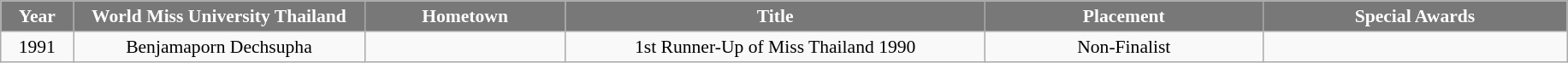<table class="wikitable sortable" style="font-size: 90%; text-align:center">
<tr>
<th width="50" style="background-color:#787878;color:#FFFFFF;">Year</th>
<th width="220" style="background-color:#787878;color:#FFFFFF;">World Miss University Thailand</th>
<th width="150" style="background-color:#787878;color:#FFFFFF;">Hometown</th>
<th width="320" style="background-color:#787878;color:#FFFFFF;">Title</th>
<th width="210" style="background-color:#787878;color:#FFFFFF;">Placement</th>
<th width="230" style="background-color:#787878;color:#FFFFFF;">Special Awards</th>
</tr>
<tr>
<td>1991</td>
<td>Benjamaporn Dechsupha</td>
<td align=left></td>
<td>1st Runner-Up of Miss Thailand 1990</td>
<td align="center">Non-Finalist</td>
<td style="background:;"></td>
</tr>
</table>
